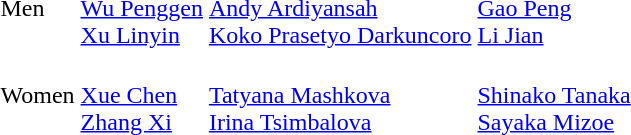<table>
<tr>
<td>Men</td>
<td><br><a href='#'>Wu Penggen</a><br><a href='#'>Xu Linyin</a></td>
<td><br><a href='#'>Andy Ardiyansah</a><br><a href='#'>Koko Prasetyo Darkuncoro</a></td>
<td><br><a href='#'>Gao Peng</a><br><a href='#'>Li Jian</a></td>
</tr>
<tr>
<td>Women</td>
<td><br><a href='#'>Xue Chen</a><br><a href='#'>Zhang Xi</a></td>
<td><br><a href='#'>Tatyana Mashkova</a><br><a href='#'>Irina Tsimbalova</a></td>
<td><br><a href='#'>Shinako Tanaka</a><br><a href='#'>Sayaka Mizoe</a></td>
</tr>
</table>
